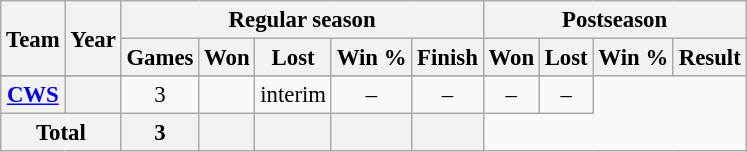<table class="wikitable" style="font-size: 95%; text-align:center;">
<tr>
<th rowspan="2">Team</th>
<th rowspan="2">Year</th>
<th colspan="5">Regular season</th>
<th colspan="4">Postseason</th>
</tr>
<tr>
<th>Games</th>
<th>Won</th>
<th>Lost</th>
<th>Win %</th>
<th>Finish</th>
<th>Won</th>
<th>Lost</th>
<th>Win %</th>
<th>Result</th>
</tr>
<tr>
</tr>
<tr>
<th><a href='#'>CWS</a></th>
<th></th>
<td>3</td>
<td></td>
<td>interim</td>
<td>–</td>
<td>–</td>
<td>–</td>
<td>–</td>
</tr>
<tr>
<th colspan="2">Total</th>
<th>3</th>
<th></th>
<th></th>
<th></th>
<th></th>
</tr>
</table>
